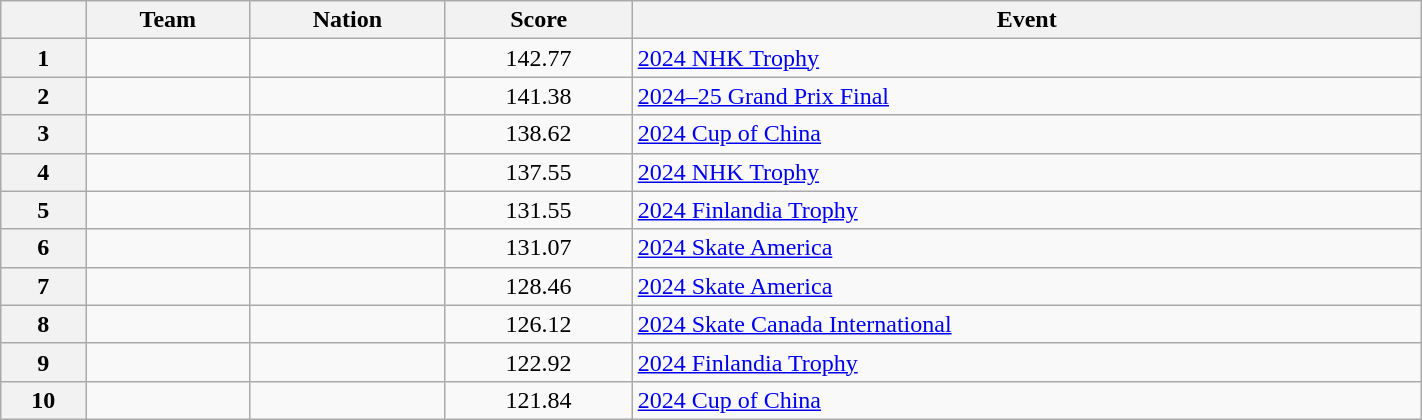<table class="wikitable sortable" style="text-align:left; width:75%">
<tr>
<th scope="col"></th>
<th scope="col">Team</th>
<th scope="col">Nation</th>
<th scope="col">Score</th>
<th scope="col">Event</th>
</tr>
<tr>
<th scope="row">1</th>
<td></td>
<td></td>
<td style="text-align:center">142.77</td>
<td><a href='#'>2024 NHK Trophy</a></td>
</tr>
<tr>
<th scope="row">2</th>
<td></td>
<td></td>
<td style="text-align:center">141.38</td>
<td><a href='#'>2024–25 Grand Prix Final</a></td>
</tr>
<tr>
<th scope="row">3</th>
<td></td>
<td></td>
<td style="text-align:center">138.62</td>
<td><a href='#'>2024 Cup of China</a></td>
</tr>
<tr>
<th scope="row">4</th>
<td></td>
<td></td>
<td style="text-align:center">137.55</td>
<td><a href='#'>2024 NHK Trophy</a></td>
</tr>
<tr>
<th scope="row">5</th>
<td></td>
<td></td>
<td style="text-align:center">131.55</td>
<td><a href='#'>2024 Finlandia Trophy</a></td>
</tr>
<tr>
<th scope="row">6</th>
<td></td>
<td></td>
<td style="text-align:center">131.07</td>
<td><a href='#'>2024 Skate America</a></td>
</tr>
<tr>
<th scope="row">7</th>
<td></td>
<td></td>
<td style="text-align:center">128.46</td>
<td><a href='#'>2024 Skate America</a></td>
</tr>
<tr>
<th scope="row">8</th>
<td></td>
<td></td>
<td style="text-align:center">126.12</td>
<td><a href='#'>2024 Skate Canada International</a></td>
</tr>
<tr>
<th scope="row">9</th>
<td></td>
<td></td>
<td style="text-align:center">122.92</td>
<td><a href='#'>2024 Finlandia Trophy</a></td>
</tr>
<tr>
<th scope="row">10</th>
<td></td>
<td></td>
<td style="text-align:center">121.84</td>
<td><a href='#'>2024 Cup of China</a></td>
</tr>
</table>
